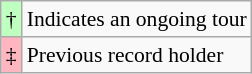<table class="wikitable" style="margin-right: auto; margin-right: auto; font-size:90%;">
<tr>
<td style="background:#BFFFC0;">†</td>
<td>Indicates an ongoing tour</td>
</tr>
<tr>
<td style="background:#FFB6C1;">‡</td>
<td>Previous record holder</td>
</tr>
</table>
